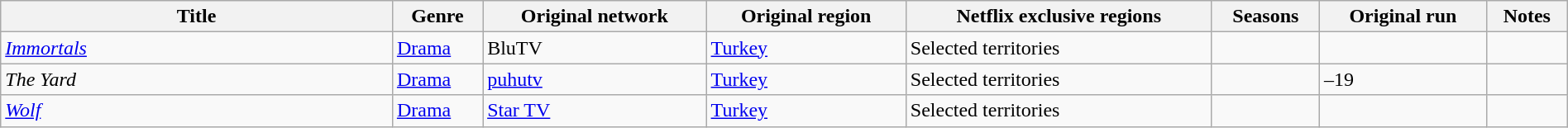<table class="wikitable sortable" style="width:100%;">
<tr>
<th scope="col" style="width:25%;">Title</th>
<th>Genre</th>
<th>Original network</th>
<th>Original region</th>
<th>Netflix exclusive regions</th>
<th>Seasons</th>
<th>Original run</th>
<th>Notes</th>
</tr>
<tr>
<td><em><a href='#'>Immortals</a></em></td>
<td><a href='#'>Drama</a></td>
<td>BluTV</td>
<td><a href='#'>Turkey</a></td>
<td>Selected territories</td>
<td></td>
<td></td>
<td></td>
</tr>
<tr>
<td><em>The Yard</em></td>
<td><a href='#'>Drama</a></td>
<td><a href='#'>puhutv</a></td>
<td><a href='#'>Turkey</a></td>
<td>Selected territories</td>
<td></td>
<td>–19</td>
<td></td>
</tr>
<tr>
<td><em><a href='#'>Wolf</a></em></td>
<td><a href='#'>Drama</a></td>
<td><a href='#'>Star TV</a></td>
<td><a href='#'>Turkey</a></td>
<td>Selected territories</td>
<td></td>
<td></td>
<td></td>
</tr>
</table>
